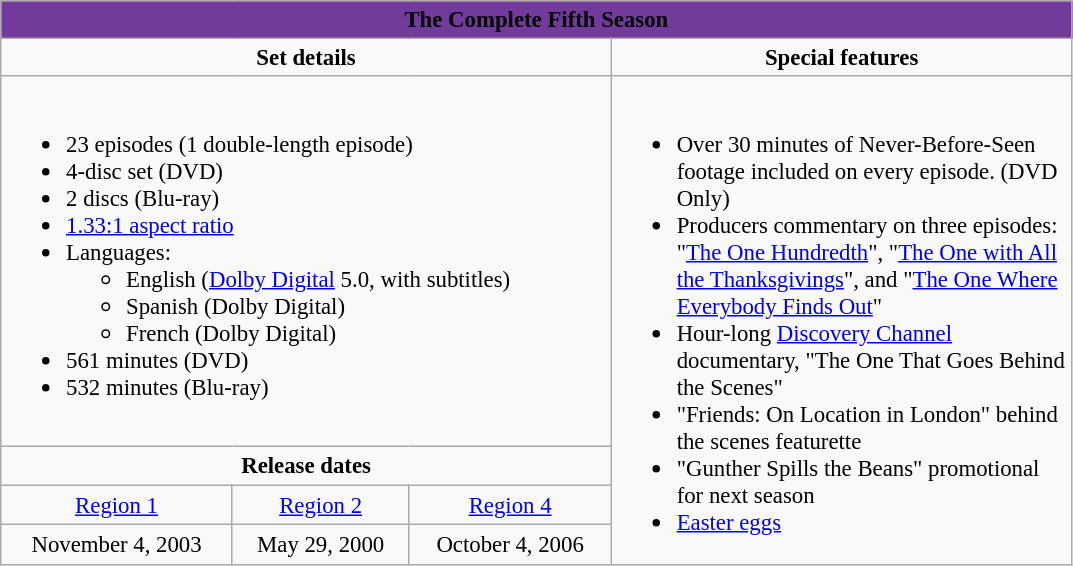<table class="wikitable" style="font-size: 95%;">
<tr style="background:#723A9A">
<td colspan="5" style="text-align:center; background:#723A9A;"><span><strong>The Complete Fifth Season</strong></span></td>
</tr>
<tr valign="top">
<td style="text-align:center; width:400px;" colspan="3"><strong>Set details</strong></td>
<td style="width:300px; text-align:center;"><strong>Special features</strong></td>
</tr>
<tr valign="top">
<td colspan="3"  style="text-align:left; width:400px;"><br><ul><li>23 episodes (1 double-length episode)</li><li>4-disc set (DVD)</li><li>2 discs (Blu-ray)</li><li><a href='#'>1.33:1 aspect ratio</a></li><li>Languages:<ul><li>English (<a href='#'>Dolby Digital</a> 5.0, with subtitles)</li><li>Spanish (Dolby Digital)</li><li>French (Dolby Digital)</li></ul></li><li>561 minutes (DVD)</li><li>532 minutes (Blu-ray)</li></ul></td>
<td rowspan="4"  style="text-align:left; width:300px;"><br><ul><li>Over 30 minutes of Never-Before-Seen footage included on every episode. (DVD Only)</li><li>Producers commentary on three episodes: "<a href='#'>The One Hundredth</a>", "<a href='#'>The One with All the Thanksgivings</a>", and "<a href='#'>The One Where Everybody Finds Out</a>"</li><li>Hour-long <a href='#'>Discovery Channel</a> documentary, "The One That Goes Behind the Scenes"</li><li>"Friends: On Location in London" behind the scenes featurette</li><li>"Gunther Spills the Beans" promotional for next season</li><li><a href='#'>Easter eggs</a></li></ul></td>
</tr>
<tr>
<td colspan="3" style="text-align:center;"><strong>Release dates</strong></td>
</tr>
<tr>
<td style="text-align:center;"><a href='#'>Region 1</a></td>
<td style="text-align:center;"><a href='#'>Region 2</a></td>
<td style="text-align:center;"><a href='#'>Region 4</a></td>
</tr>
<tr style="text-align:center;">
<td>November 4, 2003</td>
<td>May 29, 2000</td>
<td>October 4, 2006</td>
</tr>
</table>
